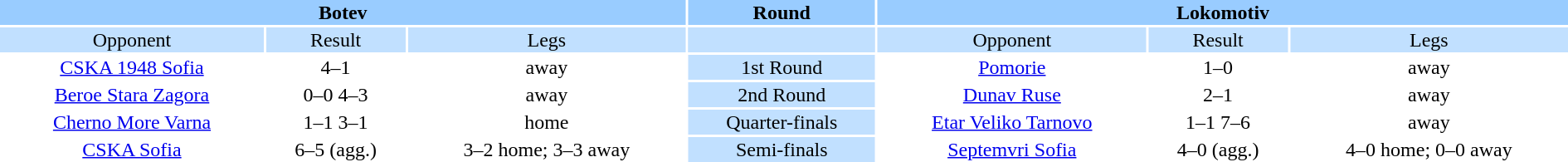<table width="100%" style="text-align:center">
<tr valign=top bgcolor=#99ccff>
<th colspan=3 style="width:1*">Botev</th>
<th><strong>Round</strong></th>
<th colspan=3 style="width:1*">Lokomotiv</th>
</tr>
<tr valign=top bgcolor=#c1e0ff>
<td>Opponent</td>
<td>Result</td>
<td>Legs</td>
<td bgcolor=#c1e0ff></td>
<td>Opponent</td>
<td>Result</td>
<td>Legs</td>
</tr>
<tr>
<td><a href='#'>CSKA 1948 Sofia</a></td>
<td>4–1</td>
<td>away</td>
<td bgcolor="#c1e0ff">1st Round</td>
<td><a href='#'>Pomorie</a></td>
<td>1–0</td>
<td>away</td>
</tr>
<tr>
<td><a href='#'>Beroe Stara Zagora</a></td>
<td>0–0  4–3 </td>
<td>away</td>
<td bgcolor="#c1e0ff">2nd Round</td>
<td><a href='#'>Dunav Ruse</a></td>
<td>2–1</td>
<td>away</td>
</tr>
<tr>
<td><a href='#'>Cherno More Varna</a></td>
<td>1–1  3–1 </td>
<td>home</td>
<td bgcolor="#c1e0ff">Quarter-finals</td>
<td><a href='#'>Etar Veliko Tarnovo</a></td>
<td>1–1  7–6 </td>
<td>away</td>
</tr>
<tr>
<td><a href='#'>CSKA Sofia</a></td>
<td>6–5 (agg.)</td>
<td>3–2 home; 3–3 away</td>
<td bgcolor="#c1e0ff">Semi-finals</td>
<td><a href='#'>Septemvri Sofia</a></td>
<td>4–0 (agg.)</td>
<td>4–0 home; 0–0 away</td>
</tr>
</table>
